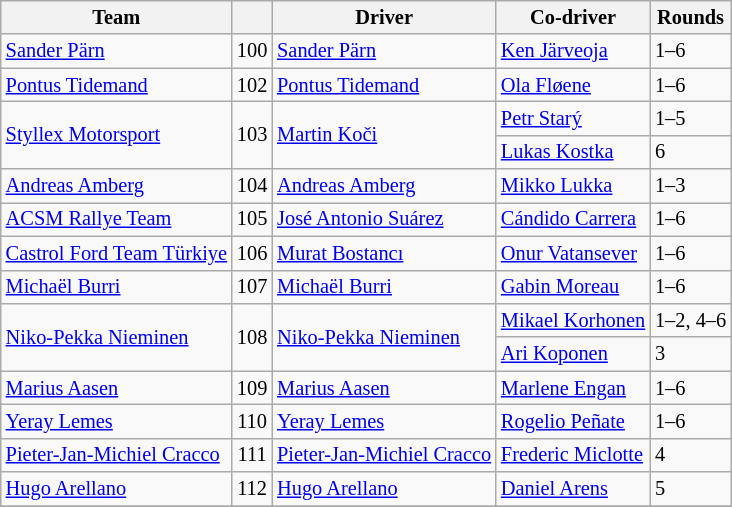<table class="wikitable" style="font-size: 85%">
<tr>
<th>Team</th>
<th></th>
<th>Driver</th>
<th>Co-driver</th>
<th>Rounds</th>
</tr>
<tr>
<td> <a href='#'>Sander Pärn</a></td>
<td align="center">100</td>
<td> <a href='#'>Sander Pärn</a></td>
<td> <a href='#'>Ken Järveoja</a></td>
<td>1–6</td>
</tr>
<tr>
<td> <a href='#'>Pontus Tidemand</a></td>
<td align="center">102</td>
<td> <a href='#'>Pontus Tidemand</a></td>
<td> <a href='#'>Ola Fløene</a></td>
<td>1–6</td>
</tr>
<tr>
<td rowspan="2"> <a href='#'>Styllex Motorsport</a></td>
<td rowspan="2" align="center">103</td>
<td rowspan="2"> <a href='#'>Martin Koči</a></td>
<td> <a href='#'>Petr Starý</a></td>
<td>1–5</td>
</tr>
<tr>
<td> <a href='#'>Lukas Kostka</a></td>
<td>6</td>
</tr>
<tr>
<td> <a href='#'>Andreas Amberg</a></td>
<td align="center">104</td>
<td> <a href='#'>Andreas Amberg</a></td>
<td> <a href='#'>Mikko Lukka</a></td>
<td>1–3</td>
</tr>
<tr>
<td> <a href='#'>ACSM Rallye Team</a></td>
<td align="center">105</td>
<td> <a href='#'>José Antonio Suárez</a></td>
<td> <a href='#'>Cándido Carrera</a></td>
<td>1–6</td>
</tr>
<tr>
<td> <a href='#'>Castrol Ford Team Türkiye</a></td>
<td align="center">106</td>
<td> <a href='#'>Murat Bostancı</a></td>
<td> <a href='#'>Onur Vatansever</a></td>
<td>1–6</td>
</tr>
<tr>
<td> <a href='#'>Michaël Burri</a></td>
<td align="center">107</td>
<td> <a href='#'>Michaël Burri</a></td>
<td> <a href='#'>Gabin Moreau</a></td>
<td>1–6</td>
</tr>
<tr>
<td rowspan="2"> <a href='#'>Niko-Pekka Nieminen</a></td>
<td rowspan="2" align="center">108</td>
<td rowspan="2"> <a href='#'>Niko-Pekka Nieminen</a></td>
<td> <a href='#'>Mikael Korhonen</a></td>
<td>1–2, 4–6</td>
</tr>
<tr>
<td> <a href='#'>Ari Koponen</a></td>
<td>3</td>
</tr>
<tr>
<td> <a href='#'>Marius Aasen</a></td>
<td align="center">109</td>
<td> <a href='#'>Marius Aasen</a></td>
<td> <a href='#'>Marlene Engan</a></td>
<td>1–6</td>
</tr>
<tr>
<td> <a href='#'>Yeray Lemes</a></td>
<td align="center">110</td>
<td> <a href='#'>Yeray Lemes</a></td>
<td> <a href='#'>Rogelio Peñate</a></td>
<td>1–6</td>
</tr>
<tr>
<td> <a href='#'>Pieter-Jan-Michiel Cracco</a></td>
<td align="center">111</td>
<td> <a href='#'>Pieter-Jan-Michiel Cracco</a></td>
<td> <a href='#'>Frederic Miclotte</a></td>
<td>4</td>
</tr>
<tr>
<td> <a href='#'>Hugo Arellano</a></td>
<td align="center">112</td>
<td> <a href='#'>Hugo Arellano</a></td>
<td> <a href='#'>Daniel Arens</a></td>
<td>5</td>
</tr>
<tr>
</tr>
</table>
